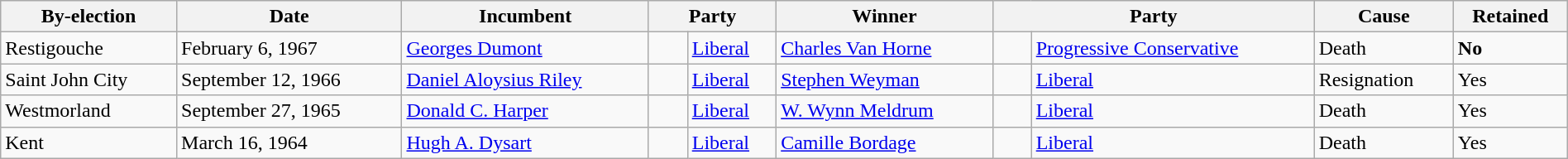<table class=wikitable style="width:100%">
<tr>
<th>By-election</th>
<th>Date</th>
<th>Incumbent</th>
<th colspan=2>Party</th>
<th>Winner</th>
<th colspan=2>Party</th>
<th>Cause</th>
<th>Retained</th>
</tr>
<tr>
<td>Restigouche</td>
<td>February 6, 1967</td>
<td><a href='#'>Georges Dumont</a></td>
<td>    </td>
<td><a href='#'>Liberal</a></td>
<td><a href='#'>Charles Van Horne</a></td>
<td>    </td>
<td><a href='#'>Progressive Conservative</a></td>
<td>Death</td>
<td><strong>No</strong></td>
</tr>
<tr>
<td>Saint John City</td>
<td>September 12, 1966</td>
<td><a href='#'>Daniel Aloysius Riley</a></td>
<td>    </td>
<td><a href='#'>Liberal</a></td>
<td><a href='#'>Stephen Weyman</a></td>
<td>    </td>
<td><a href='#'>Liberal</a></td>
<td>Resignation</td>
<td>Yes</td>
</tr>
<tr>
<td>Westmorland</td>
<td>September 27, 1965</td>
<td><a href='#'>Donald C. Harper</a></td>
<td>    </td>
<td><a href='#'>Liberal</a></td>
<td><a href='#'>W. Wynn Meldrum</a></td>
<td>    </td>
<td><a href='#'>Liberal</a></td>
<td>Death</td>
<td>Yes</td>
</tr>
<tr>
<td>Kent</td>
<td>March 16, 1964</td>
<td><a href='#'>Hugh A. Dysart</a></td>
<td>    </td>
<td><a href='#'>Liberal</a></td>
<td><a href='#'>Camille Bordage</a></td>
<td>    </td>
<td><a href='#'>Liberal</a></td>
<td>Death</td>
<td>Yes</td>
</tr>
</table>
